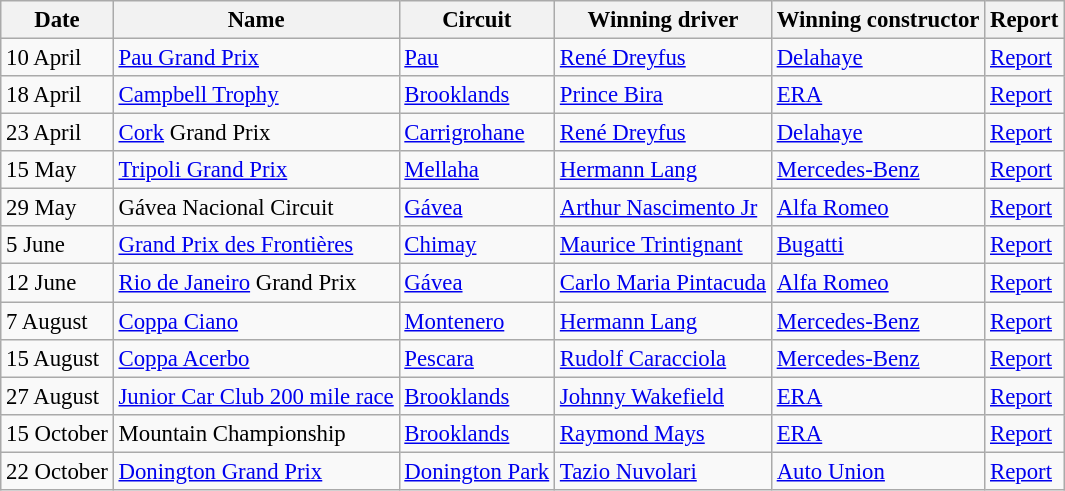<table class="wikitable" style="font-size:95%">
<tr>
<th>Date</th>
<th>Name</th>
<th>Circuit</th>
<th>Winning driver</th>
<th>Winning constructor</th>
<th>Report</th>
</tr>
<tr>
<td>10 April</td>
<td> <a href='#'>Pau Grand Prix</a></td>
<td><a href='#'>Pau</a></td>
<td> <a href='#'>René Dreyfus</a></td>
<td><a href='#'>Delahaye</a></td>
<td><a href='#'>Report</a></td>
</tr>
<tr>
<td>18 April</td>
<td> <a href='#'>Campbell Trophy</a></td>
<td><a href='#'>Brooklands</a></td>
<td> <a href='#'>Prince Bira</a></td>
<td><a href='#'>ERA</a></td>
<td><a href='#'>Report</a></td>
</tr>
<tr>
<td>23 April</td>
<td> <a href='#'>Cork</a> Grand Prix</td>
<td><a href='#'>Carrigrohane</a></td>
<td> <a href='#'>René Dreyfus</a></td>
<td><a href='#'>Delahaye</a></td>
<td><a href='#'>Report</a></td>
</tr>
<tr>
<td>15 May</td>
<td> <a href='#'>Tripoli Grand Prix</a></td>
<td><a href='#'>Mellaha</a></td>
<td> <a href='#'>Hermann Lang</a></td>
<td><a href='#'>Mercedes-Benz</a></td>
<td><a href='#'>Report</a></td>
</tr>
<tr>
<td>29 May</td>
<td> Gávea Nacional Circuit</td>
<td><a href='#'>Gávea</a></td>
<td> <a href='#'>Arthur Nascimento Jr</a></td>
<td><a href='#'>Alfa Romeo</a></td>
<td><a href='#'>Report</a></td>
</tr>
<tr>
<td>5 June</td>
<td> <a href='#'>Grand Prix des Frontières</a></td>
<td><a href='#'>Chimay</a></td>
<td> <a href='#'>Maurice Trintignant</a></td>
<td><a href='#'>Bugatti</a></td>
<td><a href='#'>Report</a></td>
</tr>
<tr>
<td>12 June</td>
<td> <a href='#'>Rio de Janeiro</a> Grand Prix</td>
<td><a href='#'>Gávea</a></td>
<td> <a href='#'>Carlo Maria Pintacuda</a></td>
<td><a href='#'>Alfa Romeo</a></td>
<td><a href='#'>Report</a></td>
</tr>
<tr>
<td>7 August</td>
<td> <a href='#'>Coppa Ciano</a></td>
<td><a href='#'>Montenero</a></td>
<td> <a href='#'>Hermann Lang</a></td>
<td><a href='#'>Mercedes-Benz</a></td>
<td><a href='#'>Report</a></td>
</tr>
<tr>
<td>15 August</td>
<td> <a href='#'>Coppa Acerbo</a></td>
<td><a href='#'>Pescara</a></td>
<td> <a href='#'>Rudolf Caracciola</a></td>
<td><a href='#'>Mercedes-Benz</a></td>
<td><a href='#'>Report</a></td>
</tr>
<tr>
<td>27 August</td>
<td> <a href='#'>Junior Car Club 200&nbsp;mile race</a></td>
<td><a href='#'>Brooklands</a></td>
<td> <a href='#'>Johnny Wakefield</a></td>
<td><a href='#'>ERA</a></td>
<td><a href='#'>Report</a></td>
</tr>
<tr>
<td>15 October</td>
<td> Mountain Championship</td>
<td><a href='#'>Brooklands</a></td>
<td> <a href='#'>Raymond Mays</a></td>
<td><a href='#'>ERA</a></td>
<td><a href='#'>Report</a></td>
</tr>
<tr>
<td>22 October</td>
<td> <a href='#'>Donington Grand Prix</a></td>
<td><a href='#'>Donington Park</a></td>
<td> <a href='#'>Tazio Nuvolari</a></td>
<td><a href='#'>Auto Union</a></td>
<td><a href='#'>Report</a></td>
</tr>
</table>
